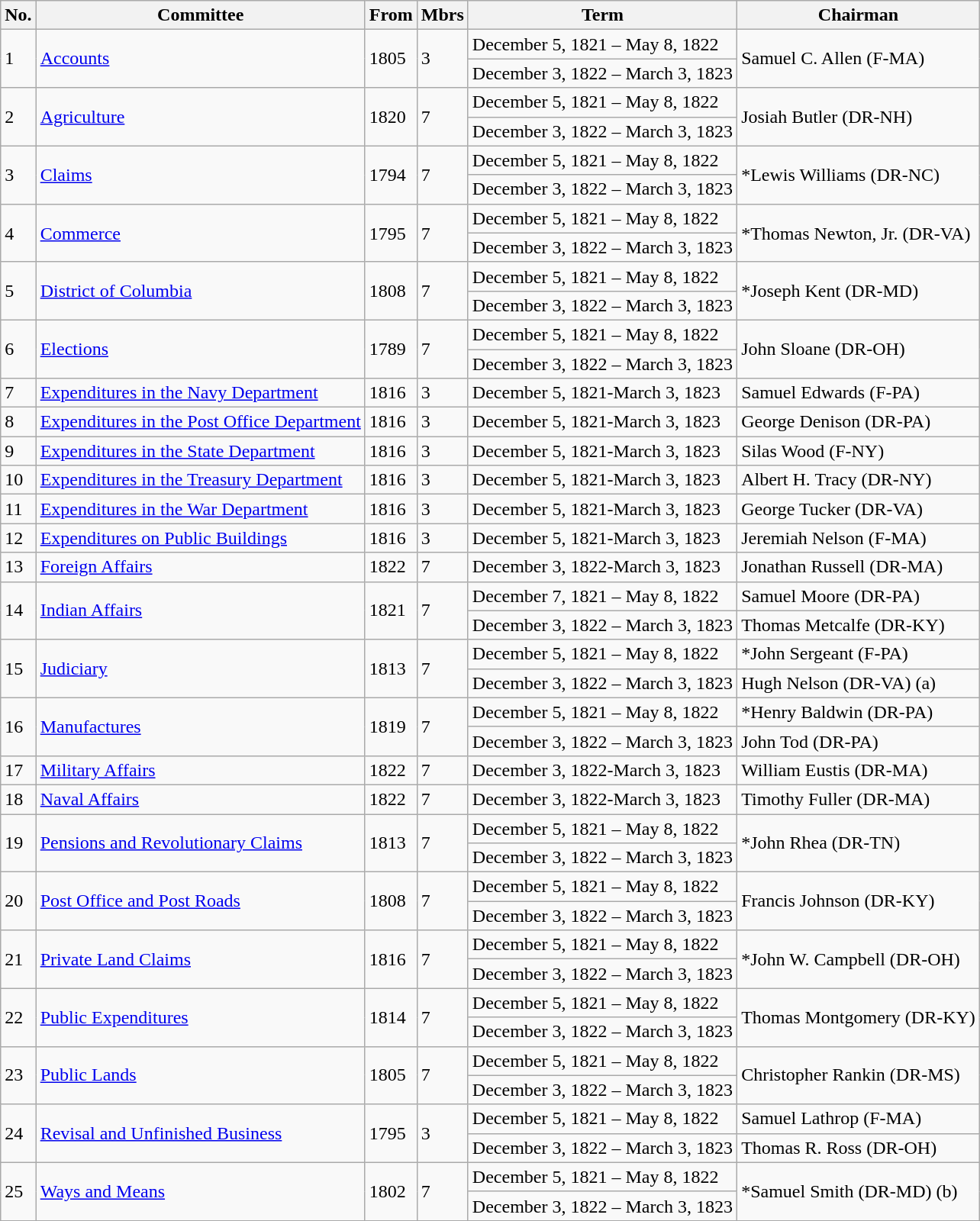<table class="wikitable">
<tr valign=bottom>
<th>No.</th>
<th>Committee</th>
<th>From</th>
<th>Mbrs</th>
<th>Term</th>
<th>Chairman</th>
</tr>
<tr>
<td rowspan=2>1</td>
<td rowspan=2><a href='#'>Accounts</a></td>
<td rowspan=2>1805</td>
<td rowspan=2>3</td>
<td>December 5, 1821 – May 8, 1822</td>
<td rowspan=2>Samuel C. Allen (F-MA)</td>
</tr>
<tr>
<td>December 3, 1822 – March 3, 1823</td>
</tr>
<tr>
<td rowspan=2>2</td>
<td rowspan=2><a href='#'>Agriculture</a></td>
<td rowspan=2>1820</td>
<td rowspan=2>7</td>
<td>December 5, 1821 – May 8, 1822</td>
<td rowspan=2>Josiah Butler (DR-NH)</td>
</tr>
<tr>
<td>December 3, 1822 – March 3, 1823</td>
</tr>
<tr>
<td rowspan=2>3</td>
<td rowspan=2><a href='#'>Claims</a></td>
<td rowspan=2>1794</td>
<td rowspan=2>7</td>
<td>December 5, 1821 – May 8, 1822</td>
<td rowspan=2>*Lewis Williams (DR-NC)</td>
</tr>
<tr>
<td>December 3, 1822 – March 3, 1823</td>
</tr>
<tr>
<td rowspan=2>4</td>
<td rowspan=2><a href='#'>Commerce</a></td>
<td rowspan=2>1795</td>
<td rowspan=2>7</td>
<td>December 5, 1821 – May 8, 1822</td>
<td rowspan=2>*Thomas Newton, Jr. (DR-VA)</td>
</tr>
<tr>
<td>December 3, 1822 – March 3, 1823</td>
</tr>
<tr>
<td rowspan=2>5</td>
<td rowspan=2><a href='#'>District of Columbia</a></td>
<td rowspan=2>1808</td>
<td rowspan=2>7</td>
<td>December 5, 1821 – May 8, 1822</td>
<td rowspan=2>*Joseph Kent (DR-MD)</td>
</tr>
<tr>
<td>December 3, 1822 – March 3, 1823</td>
</tr>
<tr>
<td rowspan=2>6</td>
<td rowspan=2><a href='#'>Elections</a></td>
<td rowspan=2>1789</td>
<td rowspan=2>7</td>
<td>December 5, 1821 – May 8, 1822</td>
<td rowspan=2>John Sloane (DR-OH)</td>
</tr>
<tr>
<td>December 3, 1822 – March 3, 1823</td>
</tr>
<tr>
<td>7</td>
<td><a href='#'>Expenditures in the Navy Department</a></td>
<td>1816</td>
<td>3</td>
<td>December 5, 1821-March 3, 1823</td>
<td>Samuel Edwards (F-PA)</td>
</tr>
<tr>
<td>8</td>
<td><a href='#'>Expenditures in the Post Office Department</a></td>
<td>1816</td>
<td>3</td>
<td>December 5, 1821-March 3, 1823</td>
<td>George Denison (DR-PA)</td>
</tr>
<tr>
<td>9</td>
<td><a href='#'>Expenditures in the State Department</a></td>
<td>1816</td>
<td>3</td>
<td>December 5, 1821-March 3, 1823</td>
<td>Silas Wood (F-NY)</td>
</tr>
<tr>
<td>10</td>
<td><a href='#'>Expenditures in the Treasury Department</a></td>
<td>1816</td>
<td>3</td>
<td>December 5, 1821-March 3, 1823</td>
<td>Albert H. Tracy (DR-NY)</td>
</tr>
<tr>
<td>11</td>
<td><a href='#'>Expenditures in the War Department</a></td>
<td>1816</td>
<td>3</td>
<td>December 5, 1821-March 3, 1823</td>
<td>George Tucker (DR-VA)</td>
</tr>
<tr>
<td>12</td>
<td><a href='#'>Expenditures on Public Buildings</a></td>
<td>1816</td>
<td>3</td>
<td>December 5, 1821-March 3, 1823</td>
<td>Jeremiah Nelson (F-MA)</td>
</tr>
<tr>
<td>13</td>
<td><a href='#'>Foreign Affairs</a></td>
<td>1822</td>
<td>7</td>
<td>December 3, 1822-March 3, 1823</td>
<td>Jonathan Russell (DR-MA)</td>
</tr>
<tr>
<td rowspan=2>14</td>
<td rowspan=2><a href='#'>Indian Affairs</a></td>
<td rowspan=2>1821</td>
<td rowspan=2>7</td>
<td>December 7, 1821 – May 8, 1822</td>
<td>Samuel Moore (DR-PA)</td>
</tr>
<tr>
<td>December 3, 1822 – March 3, 1823</td>
<td>Thomas Metcalfe (DR-KY)</td>
</tr>
<tr>
<td rowspan=2>15</td>
<td rowspan=2><a href='#'>Judiciary</a></td>
<td rowspan=2>1813</td>
<td rowspan=2>7</td>
<td>December 5, 1821 – May 8, 1822</td>
<td>*John Sergeant (F-PA)</td>
</tr>
<tr>
<td>December 3, 1822 – March 3, 1823</td>
<td>Hugh Nelson (DR-VA) (a)</td>
</tr>
<tr>
<td rowspan=2>16</td>
<td rowspan=2><a href='#'>Manufactures</a></td>
<td rowspan=2>1819</td>
<td rowspan=2>7</td>
<td>December 5, 1821 – May 8, 1822</td>
<td>*Henry Baldwin (DR-PA)</td>
</tr>
<tr>
<td>December 3, 1822 – March 3, 1823</td>
<td>John Tod (DR-PA)</td>
</tr>
<tr>
<td>17</td>
<td><a href='#'>Military Affairs</a></td>
<td>1822</td>
<td>7</td>
<td>December 3, 1822-March 3, 1823</td>
<td>William Eustis (DR-MA)</td>
</tr>
<tr>
<td>18</td>
<td><a href='#'>Naval Affairs</a></td>
<td>1822</td>
<td>7</td>
<td>December 3, 1822-March 3, 1823</td>
<td>Timothy Fuller (DR-MA)</td>
</tr>
<tr>
<td rowspan=2>19</td>
<td rowspan=2><a href='#'>Pensions and Revolutionary Claims</a></td>
<td rowspan=2>1813</td>
<td rowspan=2>7</td>
<td>December 5, 1821 – May 8, 1822</td>
<td rowspan=2>*John Rhea (DR-TN)</td>
</tr>
<tr>
<td>December 3, 1822 – March 3, 1823</td>
</tr>
<tr>
<td rowspan=2>20</td>
<td rowspan=2><a href='#'>Post Office and Post Roads</a></td>
<td rowspan=2>1808</td>
<td rowspan=2>7</td>
<td>December 5, 1821 – May 8, 1822</td>
<td rowspan=2>Francis Johnson (DR-KY)</td>
</tr>
<tr>
<td>December 3, 1822 – March 3, 1823</td>
</tr>
<tr>
<td rowspan=2>21</td>
<td rowspan=2><a href='#'>Private Land Claims</a></td>
<td rowspan=2>1816</td>
<td rowspan=2>7</td>
<td>December 5, 1821 – May 8, 1822</td>
<td rowspan=2>*John W. Campbell (DR-OH)</td>
</tr>
<tr>
<td>December 3, 1822 – March 3, 1823</td>
</tr>
<tr>
<td rowspan=2>22</td>
<td rowspan=2><a href='#'>Public Expenditures</a></td>
<td rowspan=2>1814</td>
<td rowspan=2>7</td>
<td>December 5, 1821 – May 8, 1822</td>
<td rowspan=2>Thomas Montgomery (DR-KY)</td>
</tr>
<tr>
<td>December 3, 1822 – March 3, 1823</td>
</tr>
<tr>
<td rowspan=2>23</td>
<td rowspan=2><a href='#'>Public Lands</a></td>
<td rowspan=2>1805</td>
<td rowspan=2>7</td>
<td>December 5, 1821 – May 8, 1822</td>
<td rowspan=2>Christopher Rankin (DR-MS)</td>
</tr>
<tr>
<td>December 3, 1822 – March 3, 1823</td>
</tr>
<tr>
<td rowspan=2>24</td>
<td rowspan=2><a href='#'>Revisal and Unfinished Business</a></td>
<td rowspan=2>1795</td>
<td rowspan=2>3</td>
<td>December 5, 1821 – May 8, 1822</td>
<td>Samuel Lathrop (F-MA)</td>
</tr>
<tr>
<td>December 3, 1822 – March 3, 1823</td>
<td>Thomas R. Ross (DR-OH)</td>
</tr>
<tr>
<td rowspan=2>25</td>
<td rowspan=2><a href='#'>Ways and Means</a></td>
<td rowspan=2>1802</td>
<td rowspan=2>7</td>
<td>December 5, 1821 – May 8, 1822</td>
<td rowspan=2>*Samuel Smith (DR-MD) (b)</td>
</tr>
<tr>
<td>December 3, 1822 – March 3, 1823</td>
</tr>
<tr>
</tr>
</table>
